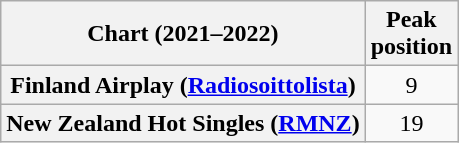<table class="wikitable plainrowheaders" style="text-align:center">
<tr>
<th scope="col">Chart (2021–2022)</th>
<th scope="col">Peak<br>position</th>
</tr>
<tr>
<th scope="row">Finland Airplay (<a href='#'>Radiosoittolista</a>)</th>
<td>9</td>
</tr>
<tr>
<th scope="row">New Zealand Hot Singles (<a href='#'>RMNZ</a>)</th>
<td>19</td>
</tr>
</table>
